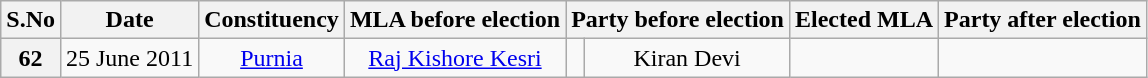<table class="wikitable sortable" style="text-align:center;">
<tr>
<th>S.No</th>
<th>Date</th>
<th>Constituency</th>
<th>MLA before election</th>
<th colspan="2">Party before election</th>
<th>Elected MLA</th>
<th colspan="2">Party after election</th>
</tr>
<tr>
<th>62</th>
<td>25 June 2011</td>
<td><a href='#'>Purnia</a></td>
<td><a href='#'>Raj Kishore Kesri</a></td>
<td></td>
<td>Kiran Devi</td>
<td></td>
</tr>
</table>
